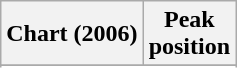<table class="wikitable sortable plainrowheaders" style="text-align:center;">
<tr>
<th scope="col">Chart (2006)</th>
<th scope="col">Peak<br>position</th>
</tr>
<tr>
</tr>
<tr>
</tr>
<tr>
</tr>
<tr>
</tr>
</table>
